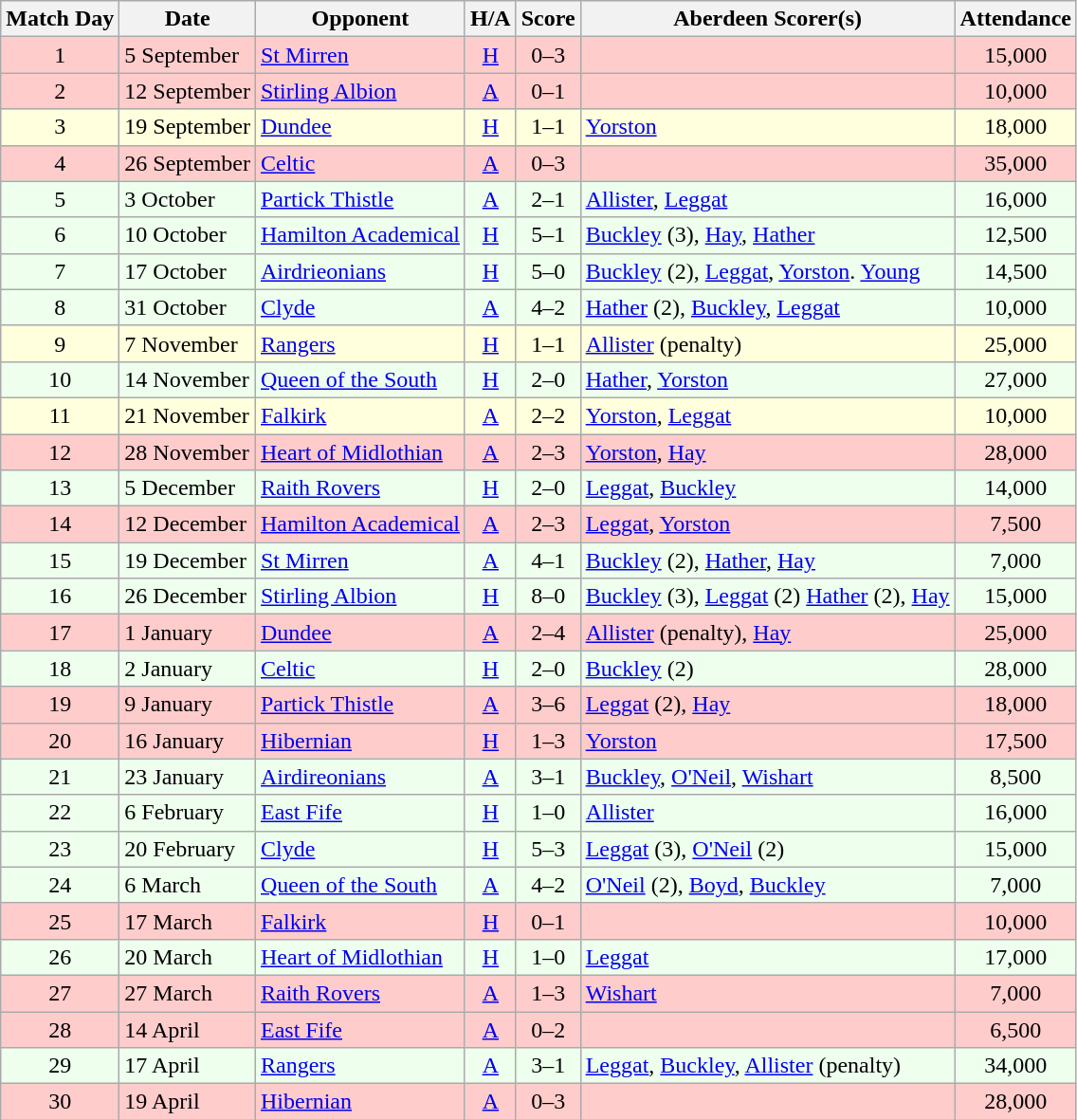<table class="wikitable" style="text-align:center">
<tr>
<th>Match Day</th>
<th>Date</th>
<th>Opponent</th>
<th>H/A</th>
<th>Score</th>
<th>Aberdeen Scorer(s)</th>
<th>Attendance</th>
</tr>
<tr bgcolor=#FFCCCC>
<td>1</td>
<td align=left>5 September</td>
<td align=left><a href='#'>St Mirren</a></td>
<td><a href='#'>H</a></td>
<td>0–3</td>
<td align=left></td>
<td>15,000</td>
</tr>
<tr bgcolor=#FFCCCC>
<td>2</td>
<td align=left>12 September</td>
<td align=left><a href='#'>Stirling Albion</a></td>
<td><a href='#'>A</a></td>
<td>0–1</td>
<td align=left></td>
<td>10,000</td>
</tr>
<tr bgcolor=#FFFFDD>
<td>3</td>
<td align=left>19 September</td>
<td align=left><a href='#'>Dundee</a></td>
<td><a href='#'>H</a></td>
<td>1–1</td>
<td align=left><a href='#'>Yorston</a></td>
<td>18,000</td>
</tr>
<tr bgcolor=#FFCCCC>
<td>4</td>
<td align=left>26 September</td>
<td align=left><a href='#'>Celtic</a></td>
<td><a href='#'>A</a></td>
<td>0–3</td>
<td align=left></td>
<td>35,000</td>
</tr>
<tr bgcolor=#EEFFEE>
<td>5</td>
<td align=left>3 October</td>
<td align=left><a href='#'>Partick Thistle</a></td>
<td><a href='#'>A</a></td>
<td>2–1</td>
<td align=left><a href='#'>Allister</a>, <a href='#'>Leggat</a></td>
<td>16,000</td>
</tr>
<tr bgcolor=#EEFFEE>
<td>6</td>
<td align=left>10 October</td>
<td align=left><a href='#'>Hamilton Academical</a></td>
<td><a href='#'>H</a></td>
<td>5–1</td>
<td align=left><a href='#'>Buckley</a> (3), <a href='#'>Hay</a>, <a href='#'>Hather</a></td>
<td>12,500</td>
</tr>
<tr bgcolor=#EEFFEE>
<td>7</td>
<td align=left>17 October</td>
<td align=left><a href='#'>Airdrieonians</a></td>
<td><a href='#'>H</a></td>
<td>5–0</td>
<td align=left><a href='#'>Buckley</a> (2), <a href='#'>Leggat</a>, <a href='#'>Yorston</a>. <a href='#'>Young</a></td>
<td>14,500</td>
</tr>
<tr bgcolor=#EEFFEE>
<td>8</td>
<td align=left>31 October</td>
<td align=left><a href='#'>Clyde</a></td>
<td><a href='#'>A</a></td>
<td>4–2</td>
<td align=left><a href='#'>Hather</a> (2), <a href='#'>Buckley</a>, <a href='#'>Leggat</a></td>
<td>10,000</td>
</tr>
<tr bgcolor=#FFFFDD>
<td>9</td>
<td align=left>7 November</td>
<td align=left><a href='#'>Rangers</a></td>
<td><a href='#'>H</a></td>
<td>1–1</td>
<td align=left><a href='#'>Allister</a> (penalty)</td>
<td>25,000</td>
</tr>
<tr bgcolor=#EEFFEE>
<td>10</td>
<td align=left>14 November</td>
<td align=left><a href='#'>Queen of the South</a></td>
<td><a href='#'>H</a></td>
<td>2–0</td>
<td align=left><a href='#'>Hather</a>, <a href='#'>Yorston</a></td>
<td>27,000</td>
</tr>
<tr bgcolor=#FFFFDD>
<td>11</td>
<td align=left>21 November</td>
<td align=left><a href='#'>Falkirk</a></td>
<td><a href='#'>A</a></td>
<td>2–2</td>
<td align=left><a href='#'>Yorston</a>, <a href='#'>Leggat</a></td>
<td>10,000</td>
</tr>
<tr bgcolor=#FFCCCC>
<td>12</td>
<td align=left>28 November</td>
<td align=left><a href='#'>Heart of Midlothian</a></td>
<td><a href='#'>A</a></td>
<td>2–3</td>
<td align=left><a href='#'>Yorston</a>, <a href='#'>Hay</a></td>
<td>28,000</td>
</tr>
<tr bgcolor=#EEFFEE>
<td>13</td>
<td align=left>5 December</td>
<td align=left><a href='#'>Raith Rovers</a></td>
<td><a href='#'>H</a></td>
<td>2–0</td>
<td align=left><a href='#'>Leggat</a>, <a href='#'>Buckley</a></td>
<td>14,000</td>
</tr>
<tr bgcolor=#FFCCCC>
<td>14</td>
<td align=left>12 December</td>
<td align=left><a href='#'>Hamilton Academical</a></td>
<td><a href='#'>A</a></td>
<td>2–3</td>
<td align=left><a href='#'>Leggat</a>, <a href='#'>Yorston</a></td>
<td>7,500</td>
</tr>
<tr bgcolor=#EEFFEE>
<td>15</td>
<td align=left>19 December</td>
<td align=left><a href='#'>St Mirren</a></td>
<td><a href='#'>A</a></td>
<td>4–1</td>
<td align=left><a href='#'>Buckley</a> (2), <a href='#'>Hather</a>, <a href='#'>Hay</a></td>
<td>7,000</td>
</tr>
<tr bgcolor=#EEFFEE>
<td>16</td>
<td align=left>26 December</td>
<td align=left><a href='#'>Stirling Albion</a></td>
<td><a href='#'>H</a></td>
<td>8–0</td>
<td align=left><a href='#'>Buckley</a> (3), <a href='#'>Leggat</a> (2) <a href='#'>Hather</a> (2), <a href='#'>Hay</a></td>
<td>15,000</td>
</tr>
<tr bgcolor=#FFCCCC>
<td>17</td>
<td align=left>1 January</td>
<td align=left><a href='#'>Dundee</a></td>
<td><a href='#'>A</a></td>
<td>2–4</td>
<td align=left><a href='#'>Allister</a> (penalty), <a href='#'>Hay</a></td>
<td>25,000</td>
</tr>
<tr bgcolor=#EEFFEE>
<td>18</td>
<td align=left>2 January</td>
<td align=left><a href='#'>Celtic</a></td>
<td><a href='#'>H</a></td>
<td>2–0</td>
<td align=left><a href='#'>Buckley</a> (2)</td>
<td>28,000</td>
</tr>
<tr bgcolor=#FFCCCC>
<td>19</td>
<td align=left>9 January</td>
<td align=left><a href='#'>Partick Thistle</a></td>
<td><a href='#'>A</a></td>
<td>3–6</td>
<td align=left><a href='#'>Leggat</a> (2), <a href='#'>Hay</a></td>
<td>18,000</td>
</tr>
<tr bgcolor=#FFCCCC>
<td>20</td>
<td align=left>16 January</td>
<td align=left><a href='#'>Hibernian</a></td>
<td><a href='#'>H</a></td>
<td>1–3</td>
<td align=left><a href='#'>Yorston</a></td>
<td>17,500</td>
</tr>
<tr bgcolor=#EEFFEE>
<td>21</td>
<td align=left>23 January</td>
<td align=left><a href='#'>Airdireonians</a></td>
<td><a href='#'>A</a></td>
<td>3–1</td>
<td align=left><a href='#'>Buckley</a>, <a href='#'>O'Neil</a>, <a href='#'>Wishart</a></td>
<td>8,500</td>
</tr>
<tr bgcolor=#EEFFEE>
<td>22</td>
<td align=left>6 February</td>
<td align=left><a href='#'>East Fife</a></td>
<td><a href='#'>H</a></td>
<td>1–0</td>
<td align=left><a href='#'>Allister</a></td>
<td>16,000</td>
</tr>
<tr bgcolor=#EEFFEE>
<td>23</td>
<td align=left>20 February</td>
<td align=left><a href='#'>Clyde</a></td>
<td><a href='#'>H</a></td>
<td>5–3</td>
<td align=left><a href='#'>Leggat</a> (3), <a href='#'>O'Neil</a> (2)</td>
<td>15,000</td>
</tr>
<tr bgcolor=#EEFFEE>
<td>24</td>
<td align=left>6 March</td>
<td align=left><a href='#'>Queen of the South</a></td>
<td><a href='#'>A</a></td>
<td>4–2</td>
<td align=left><a href='#'>O'Neil</a> (2), <a href='#'>Boyd</a>, <a href='#'>Buckley</a></td>
<td>7,000</td>
</tr>
<tr bgcolor=#FFCCCC>
<td>25</td>
<td align=left>17 March</td>
<td align=left><a href='#'>Falkirk</a></td>
<td><a href='#'>H</a></td>
<td>0–1</td>
<td align=left></td>
<td>10,000</td>
</tr>
<tr bgcolor=#EEFFEE>
<td>26</td>
<td align=left>20 March</td>
<td align=left><a href='#'>Heart of Midlothian</a></td>
<td><a href='#'>H</a></td>
<td>1–0</td>
<td align=left><a href='#'>Leggat</a></td>
<td>17,000</td>
</tr>
<tr bgcolor=#FFCCCC>
<td>27</td>
<td align=left>27 March</td>
<td align=left><a href='#'>Raith Rovers</a></td>
<td><a href='#'>A</a></td>
<td>1–3</td>
<td align=left><a href='#'>Wishart</a></td>
<td>7,000</td>
</tr>
<tr bgcolor=#FFCCCC>
<td>28</td>
<td align=left>14 April</td>
<td align=left><a href='#'>East Fife</a></td>
<td><a href='#'>A</a></td>
<td>0–2</td>
<td align=left></td>
<td>6,500</td>
</tr>
<tr bgcolor=#EEFFEE>
<td>29</td>
<td align=left>17 April</td>
<td align=left><a href='#'>Rangers</a></td>
<td><a href='#'>A</a></td>
<td>3–1</td>
<td align=left><a href='#'>Leggat</a>, <a href='#'>Buckley</a>, <a href='#'>Allister</a> (penalty)</td>
<td>34,000</td>
</tr>
<tr bgcolor=#FFCCCC>
<td>30</td>
<td align=left>19 April</td>
<td align=left><a href='#'>Hibernian</a></td>
<td><a href='#'>A</a></td>
<td>0–3</td>
<td align=left></td>
<td>28,000</td>
</tr>
</table>
